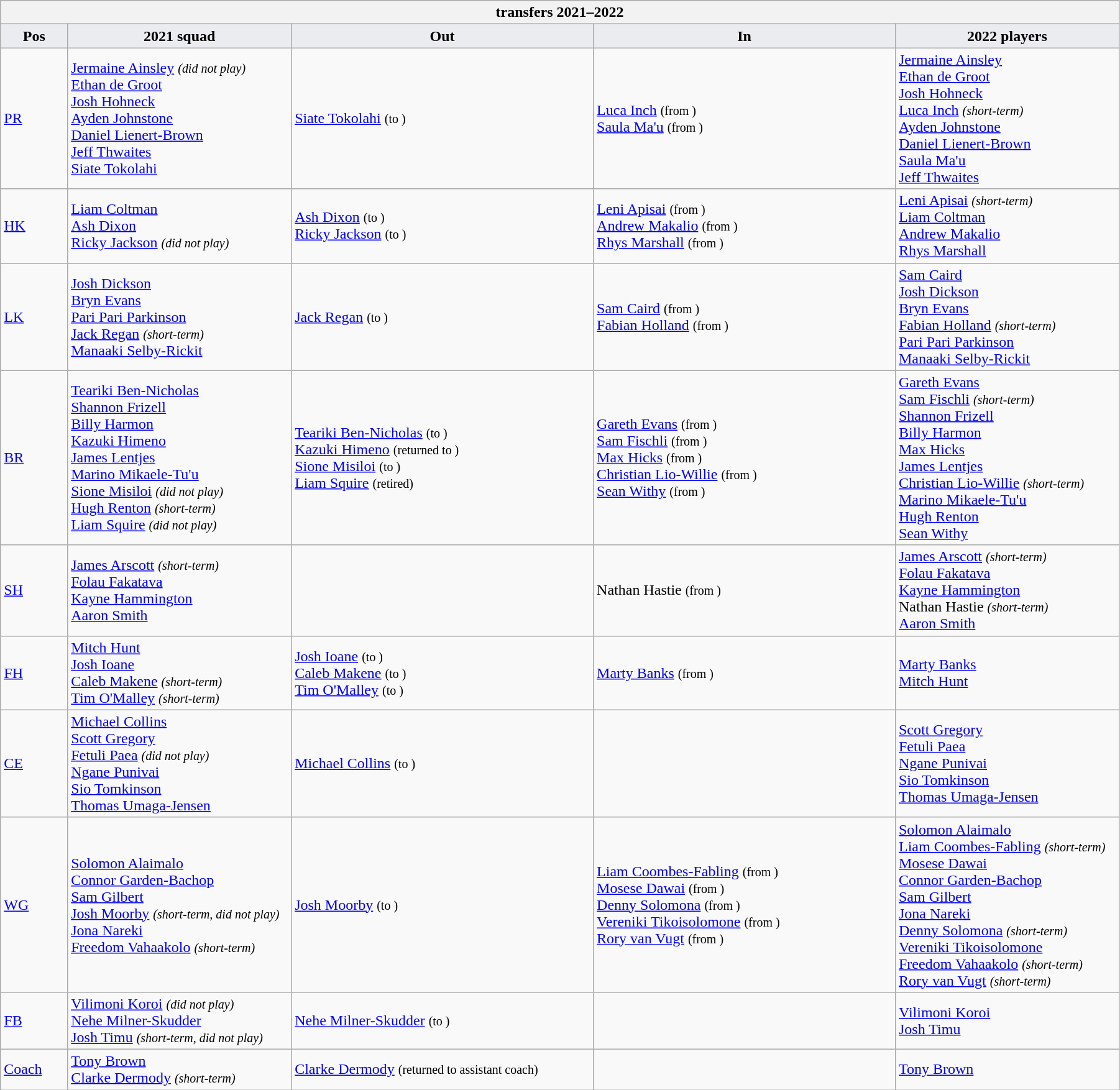<table class="wikitable" style="text-align: left; width:95%">
<tr>
<th colspan="100%"> transfers 2021–2022</th>
</tr>
<tr>
<th style="background:#ebecf0; width:6%;">Pos</th>
<th style="background:#ebecf0; width:20%;">2021 squad</th>
<th style="background:#ebecf0; width:27%;">Out</th>
<th style="background:#ebecf0; width:27%;">In</th>
<th style="background:#ebecf0; width:20%;">2022 players</th>
</tr>
<tr>
<td><a href='#'>PR</a></td>
<td> <a href='#'>Jermaine Ainsley</a> <small><em>(did not play)</em></small> <br> <a href='#'>Ethan de Groot</a> <br> <a href='#'>Josh Hohneck</a> <br> <a href='#'>Ayden Johnstone</a> <br> <a href='#'>Daniel Lienert-Brown</a> <br> <a href='#'>Jeff Thwaites</a> <br> <a href='#'>Siate Tokolahi</a></td>
<td>  <a href='#'>Siate Tokolahi</a> <small>(to )</small></td>
<td>  <a href='#'>Luca Inch</a> <small>(from )</small> <br>  <a href='#'>Saula Ma'u</a> <small>(from )</small></td>
<td> <a href='#'>Jermaine Ainsley</a> <br> <a href='#'>Ethan de Groot</a> <br> <a href='#'>Josh Hohneck</a> <br> <a href='#'>Luca Inch</a> <small><em>(short-term)</em></small> <br> <a href='#'>Ayden Johnstone</a> <br> <a href='#'>Daniel Lienert-Brown</a> <br> <a href='#'>Saula Ma'u</a> <br> <a href='#'>Jeff Thwaites</a></td>
</tr>
<tr>
<td><a href='#'>HK</a></td>
<td> <a href='#'>Liam Coltman</a> <br> <a href='#'>Ash Dixon</a> <br> <a href='#'>Ricky Jackson</a> <small><em>(did not play)</em></small></td>
<td>  <a href='#'>Ash Dixon</a> <small>(to )</small> <br>  <a href='#'>Ricky Jackson</a> <small>(to )</small></td>
<td>  <a href='#'>Leni Apisai</a> <small>(from )</small> <br>  <a href='#'>Andrew Makalio</a> <small>(from )</small> <br>  <a href='#'>Rhys Marshall</a> <small>(from )</small></td>
<td> <a href='#'>Leni Apisai</a> <small><em>(short-term)</em></small> <br> <a href='#'>Liam Coltman</a> <br> <a href='#'>Andrew Makalio</a> <br> <a href='#'>Rhys Marshall</a></td>
</tr>
<tr>
<td><a href='#'>LK</a></td>
<td> <a href='#'>Josh Dickson</a> <br> <a href='#'>Bryn Evans</a> <br> <a href='#'>Pari Pari Parkinson</a> <br> <a href='#'>Jack Regan</a> <small><em>(short-term)</em></small> <br> <a href='#'>Manaaki Selby-Rickit</a></td>
<td>  <a href='#'>Jack Regan</a> <small>(to )</small></td>
<td>  <a href='#'>Sam Caird</a> <small>(from )</small> <br>  <a href='#'>Fabian Holland</a> <small>(from )</small></td>
<td> <a href='#'>Sam Caird</a> <br> <a href='#'>Josh Dickson</a> <br> <a href='#'>Bryn Evans</a> <br> <a href='#'>Fabian Holland</a> <small><em>(short-term)</em></small> <br> <a href='#'>Pari Pari Parkinson</a> <br> <a href='#'>Manaaki Selby-Rickit</a></td>
</tr>
<tr>
<td><a href='#'>BR</a></td>
<td> <a href='#'>Teariki Ben-Nicholas</a> <br> <a href='#'>Shannon Frizell</a> <br> <a href='#'>Billy Harmon</a> <br> <a href='#'>Kazuki Himeno</a> <br> <a href='#'>James Lentjes</a> <br> <a href='#'>Marino Mikaele-Tu'u</a> <br> <a href='#'>Sione Misiloi</a> <small><em>(did not play)</em></small> <br> <a href='#'>Hugh Renton</a> <small><em>(short-term)</em></small> <br> <a href='#'>Liam Squire</a> <small><em>(did not play)</em></small></td>
<td>  <a href='#'>Teariki Ben-Nicholas</a> <small>(to )</small> <br>  <a href='#'>Kazuki Himeno</a> <small>(returned to )</small> <br>  <a href='#'>Sione Misiloi</a> <small>(to )</small> <br>  <a href='#'>Liam Squire</a> <small>(retired)</small></td>
<td>  <a href='#'>Gareth Evans</a> <small>(from )</small> <br>  <a href='#'>Sam Fischli</a> <small>(from )</small> <br>  <a href='#'>Max Hicks</a> <small>(from )</small> <br>  <a href='#'>Christian Lio-Willie</a> <small>(from )</small> <br>  <a href='#'>Sean Withy</a> <small>(from )</small></td>
<td> <a href='#'>Gareth Evans</a> <br> <a href='#'>Sam Fischli</a> <small><em>(short-term)</em></small> <br> <a href='#'>Shannon Frizell</a> <br> <a href='#'>Billy Harmon</a> <br> <a href='#'>Max Hicks</a> <br> <a href='#'>James Lentjes</a> <br> <a href='#'>Christian Lio-Willie</a> <small><em>(short-term)</em></small> <br> <a href='#'>Marino Mikaele-Tu'u</a> <br> <a href='#'>Hugh Renton</a> <br> <a href='#'>Sean Withy</a></td>
</tr>
<tr>
<td><a href='#'>SH</a></td>
<td> <a href='#'>James Arscott</a> <small><em>(short-term)</em></small> <br> <a href='#'>Folau Fakatava</a> <br> <a href='#'>Kayne Hammington</a> <br> <a href='#'>Aaron Smith</a></td>
<td></td>
<td>  Nathan Hastie <small>(from )</small></td>
<td> <a href='#'>James Arscott</a> <small><em>(short-term)</em></small> <br> <a href='#'>Folau Fakatava</a> <br> <a href='#'>Kayne Hammington</a> <br> Nathan Hastie <small><em>(short-term)</em></small> <br> <a href='#'>Aaron Smith</a></td>
</tr>
<tr>
<td><a href='#'>FH</a></td>
<td> <a href='#'>Mitch Hunt</a> <br> <a href='#'>Josh Ioane</a> <br> <a href='#'>Caleb Makene</a> <small><em>(short-term)</em></small> <br> <a href='#'>Tim O'Malley</a> <small><em>(short-term)</em></small></td>
<td>  <a href='#'>Josh Ioane</a> <small>(to )</small> <br>  <a href='#'>Caleb Makene</a> <small>(to )</small> <br>  <a href='#'>Tim O'Malley</a> <small>(to )</small></td>
<td>  <a href='#'>Marty Banks</a> <small>(from )</small></td>
<td> <a href='#'>Marty Banks</a> <br> <a href='#'>Mitch Hunt</a></td>
</tr>
<tr>
<td><a href='#'>CE</a></td>
<td> <a href='#'>Michael Collins</a> <br> <a href='#'>Scott Gregory</a> <br> <a href='#'>Fetuli Paea</a> <small><em>(did not play)</em></small> <br> <a href='#'>Ngane Punivai</a> <br> <a href='#'>Sio Tomkinson</a> <br> <a href='#'>Thomas Umaga-Jensen</a></td>
<td>  <a href='#'>Michael Collins</a> <small>(to )</small></td>
<td></td>
<td> <a href='#'>Scott Gregory</a> <br> <a href='#'>Fetuli Paea</a> <br> <a href='#'>Ngane Punivai</a> <br> <a href='#'>Sio Tomkinson</a> <br> <a href='#'>Thomas Umaga-Jensen</a></td>
</tr>
<tr>
<td><a href='#'>WG</a></td>
<td> <a href='#'>Solomon Alaimalo</a> <br> <a href='#'>Connor Garden-Bachop</a> <br> <a href='#'>Sam Gilbert</a> <br> <a href='#'>Josh Moorby</a> <small><em>(short-term, did not play)</em></small> <br> <a href='#'>Jona Nareki</a> <br> <a href='#'>Freedom Vahaakolo</a> <small><em>(short-term)</em></small></td>
<td>  <a href='#'>Josh Moorby</a> <small>(to )</small></td>
<td>  <a href='#'>Liam Coombes-Fabling</a> <small>(from )</small> <br>  <a href='#'>Mosese Dawai</a> <small>(from )</small> <br>  <a href='#'>Denny Solomona</a> <small>(from )</small> <br>  <a href='#'>Vereniki Tikoisolomone</a> <small>(from )</small> <br>  <a href='#'>Rory van Vugt</a> <small>(from )</small></td>
<td> <a href='#'>Solomon Alaimalo</a> <br> <a href='#'>Liam Coombes-Fabling</a> <small><em>(short-term)</em></small> <br> <a href='#'>Mosese Dawai</a> <br> <a href='#'>Connor Garden-Bachop</a> <br> <a href='#'>Sam Gilbert</a> <br> <a href='#'>Jona Nareki</a> <br> <a href='#'>Denny Solomona</a> <small><em>(short-term)</em></small> <br> <a href='#'>Vereniki Tikoisolomone</a> <br> <a href='#'>Freedom Vahaakolo</a> <small><em>(short-term)</em></small> <br> <a href='#'>Rory van Vugt</a> <small><em>(short-term)</em></small></td>
</tr>
<tr>
<td><a href='#'>FB</a></td>
<td> <a href='#'>Vilimoni Koroi</a> <small><em>(did not play)</em></small> <br> <a href='#'>Nehe Milner-Skudder</a> <br> <a href='#'>Josh Timu</a> <small><em>(short-term, did not play)</em></small></td>
<td>  <a href='#'>Nehe Milner-Skudder</a> <small>(to )</small></td>
<td></td>
<td> <a href='#'>Vilimoni Koroi</a> <br> <a href='#'>Josh Timu</a></td>
</tr>
<tr>
<td><a href='#'>Coach</a></td>
<td> <a href='#'>Tony Brown</a> <br> <a href='#'>Clarke Dermody</a> <small><em>(short-term)</em></small></td>
<td>  <a href='#'>Clarke Dermody</a> <small>(returned to assistant coach)</small></td>
<td></td>
<td> <a href='#'>Tony Brown</a></td>
</tr>
</table>
